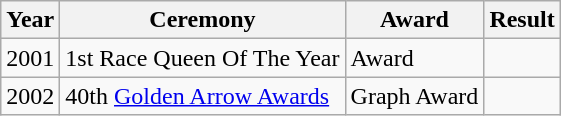<table class="wikitable">
<tr>
<th>Year</th>
<th>Ceremony</th>
<th>Award</th>
<th>Result</th>
</tr>
<tr>
<td>2001</td>
<td>1st Race Queen Of The Year</td>
<td>Award</td>
<td></td>
</tr>
<tr>
<td>2002</td>
<td>40th <a href='#'>Golden Arrow Awards</a></td>
<td>Graph Award</td>
<td></td>
</tr>
</table>
